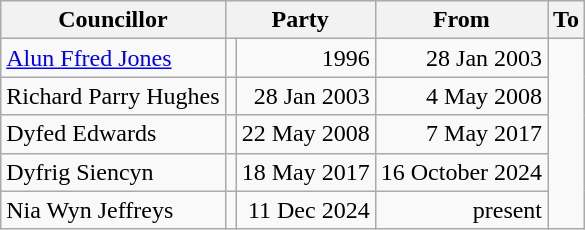<table class=wikitable>
<tr>
<th>Councillor</th>
<th colspan=2>Party</th>
<th>From</th>
<th>To</th>
</tr>
<tr>
<td><a href='#'>Alun Ffred Jones</a></td>
<td></td>
<td align=right>1996</td>
<td align=right>28 Jan 2003</td>
</tr>
<tr>
<td>Richard Parry Hughes</td>
<td></td>
<td align=right>28 Jan 2003</td>
<td align=right>4 May 2008</td>
</tr>
<tr>
<td>Dyfed Edwards</td>
<td></td>
<td align=right>22 May 2008</td>
<td align=right>7 May 2017</td>
</tr>
<tr>
<td>Dyfrig Siencyn</td>
<td></td>
<td align=right>18 May 2017</td>
<td align=right>16 October 2024</td>
</tr>
<tr>
<td>Nia Wyn Jeffreys</td>
<td></td>
<td align=right>11 Dec 2024</td>
<td align=right>present</td>
</tr>
</table>
